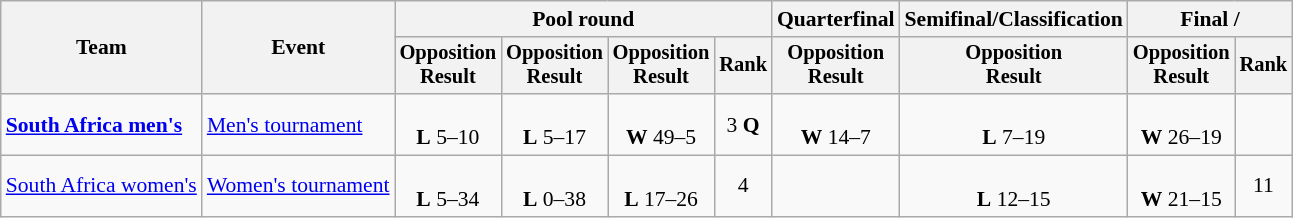<table class=wikitable style=font-size:90%;text-align:center>
<tr>
<th rowspan=2>Team</th>
<th rowspan=2>Event</th>
<th colspan=4>Pool round</th>
<th>Quarterfinal</th>
<th>Semifinal/Classification</th>
<th colspan=2>Final / </th>
</tr>
<tr style=font-size:95%>
<th>Opposition<br>Result</th>
<th>Opposition<br>Result</th>
<th>Opposition<br>Result</th>
<th>Rank</th>
<th>Opposition<br>Result</th>
<th>Opposition<br>Result</th>
<th>Opposition<br>Result</th>
<th>Rank</th>
</tr>
<tr>
<td align=left><strong><a href='#'>South Africa men's</a></strong></td>
<td align=left><a href='#'>Men's tournament</a></td>
<td><br><strong>L</strong> 5–10</td>
<td><br><strong>L</strong> 5–17</td>
<td><br><strong>W</strong> 49–5</td>
<td>3 <strong>Q</strong></td>
<td><br><strong>W</strong> 14–7</td>
<td><br><strong>L</strong> 7–19</td>
<td><br><strong>W</strong> 26–19</td>
<td></td>
</tr>
<tr>
<td align=left><a href='#'>South Africa women's</a></td>
<td align=left><a href='#'>Women's tournament</a></td>
<td><br><strong>L</strong> 5–34</td>
<td><br><strong>L</strong> 0–38</td>
<td><br><strong>L</strong> 17–26</td>
<td>4</td>
<td></td>
<td><br><strong>L</strong> 12–15</td>
<td><br><strong>W</strong> 21–15</td>
<td>11</td>
</tr>
</table>
